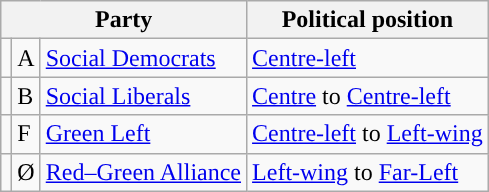<table class="wikitable">
<tr>
<th colspan="3">Party</th>
<th>Political position</th>
</tr>
<tr>
<td></td>
<td>A</td>
<td><a href='#'>Social Democrats</a></td>
<td><a href='#'>Centre-left</a></td>
</tr>
<tr>
<td></td>
<td>B</td>
<td><a href='#'>Social Liberals</a></td>
<td><a href='#'>Centre</a> to <a href='#'>Centre-left</a></td>
</tr>
<tr>
<td></td>
<td>F</td>
<td><a href='#'>Green Left</a></td>
<td><a href='#'>Centre-left</a> to <a href='#'>Left-wing</a></td>
</tr>
<tr>
<td></td>
<td>Ø</td>
<td><a href='#'>Red–Green Alliance</a></td>
<td><a href='#'>Left-wing</a> to  <a href='#'>Far-Left</a></td>
</tr>
</table>
